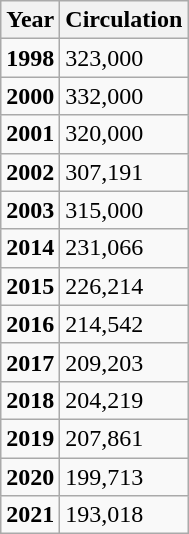<table class="wikitable">
<tr>
<th>Year</th>
<th>Circulation</th>
</tr>
<tr>
<td><strong>1998</strong></td>
<td>323,000</td>
</tr>
<tr>
<td><strong>2000</strong></td>
<td>332,000</td>
</tr>
<tr>
<td><strong>2001</strong></td>
<td>320,000</td>
</tr>
<tr>
<td><strong>2002</strong></td>
<td>307,191</td>
</tr>
<tr>
<td><strong>2003</strong></td>
<td>315,000</td>
</tr>
<tr>
<td><strong>2014</strong></td>
<td>231,066</td>
</tr>
<tr>
<td><strong>2015</strong></td>
<td>226,214</td>
</tr>
<tr>
<td><strong>2016</strong></td>
<td>214,542</td>
</tr>
<tr>
<td><strong>2017</strong></td>
<td>209,203</td>
</tr>
<tr>
<td><strong>2018</strong></td>
<td>204,219</td>
</tr>
<tr>
<td><strong>2019</strong></td>
<td>207,861</td>
</tr>
<tr>
<td><strong>2020</strong></td>
<td>199,713</td>
</tr>
<tr>
<td><strong>2021</strong></td>
<td>193,018</td>
</tr>
</table>
